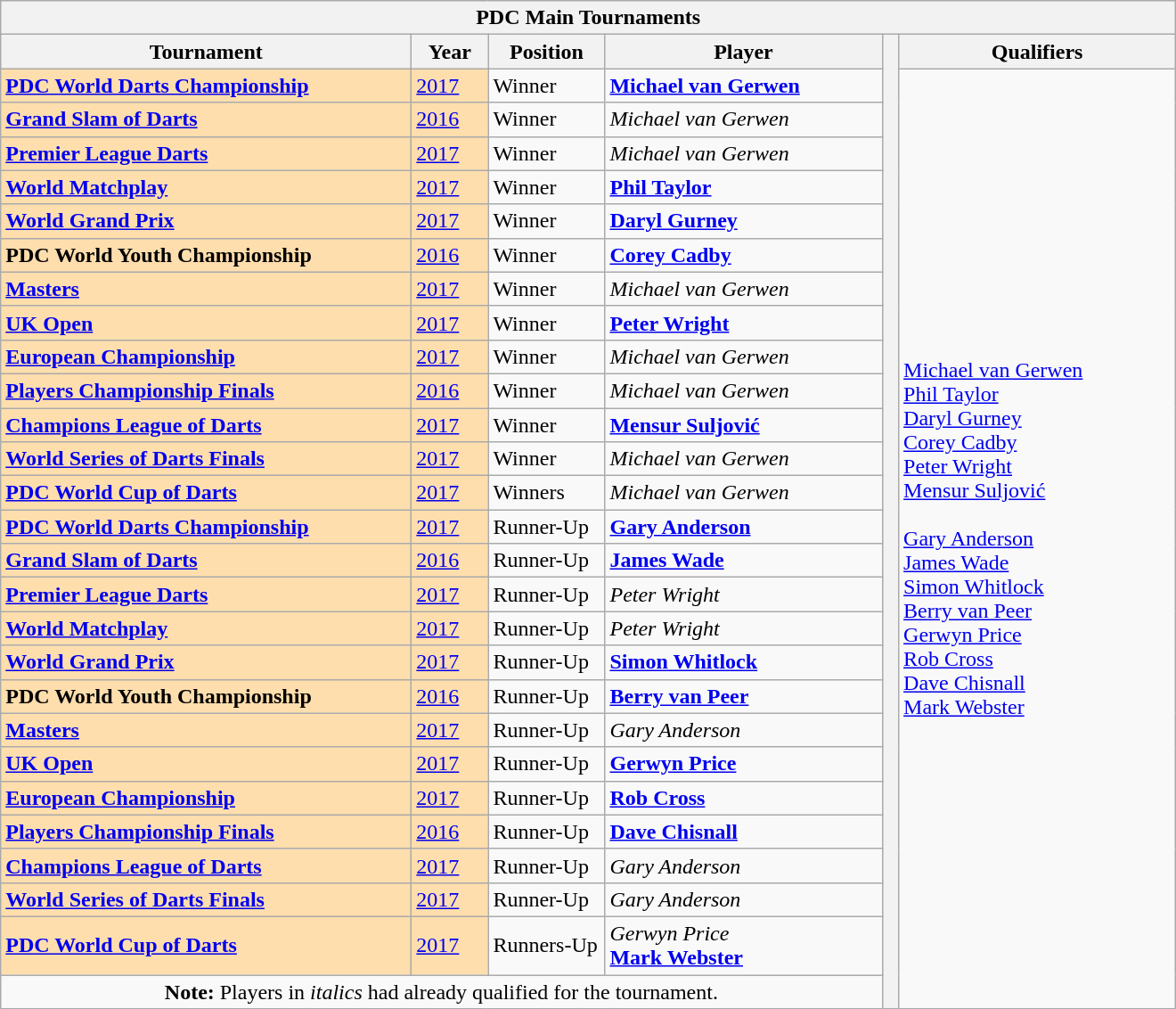<table class="wikitable">
<tr>
<th colspan=6>PDC Main Tournaments</th>
</tr>
<tr>
<th width=300>Tournament</th>
<th width=50>Year</th>
<th width=80>Position</th>
<th width=200>Player</th>
<th rowspan=28 width=5></th>
<th width=200>Qualifiers</th>
</tr>
<tr>
<td style="background:#ffdead;"><strong><a href='#'>PDC World Darts Championship</a></strong></td>
<td style="background:#ffdead;"><a href='#'>2017</a></td>
<td>Winner</td>
<td> <strong><a href='#'>Michael van Gerwen</a></strong></td>
<td rowspan=27> <a href='#'>Michael van Gerwen</a><br> <a href='#'>Phil Taylor</a><br> <a href='#'>Daryl Gurney</a> <br> <a href='#'>Corey Cadby</a><br> <a href='#'>Peter Wright</a><br> <a href='#'>Mensur Suljović</a><br><br> <a href='#'>Gary Anderson</a><br> <a href='#'>James Wade</a><br> <a href='#'>Simon Whitlock</a> <br> <a href='#'>Berry van Peer</a><br> <a href='#'>Gerwyn Price</a><br> <a href='#'>Rob Cross</a><br> <a href='#'>Dave Chisnall</a><br> <a href='#'>Mark Webster</a></td>
</tr>
<tr>
<td style="background:#ffdead;"><strong><a href='#'>Grand Slam of Darts</a></strong></td>
<td style="background:#ffdead;"><a href='#'>2016</a></td>
<td>Winner</td>
<td> <em>Michael van Gerwen</em></td>
</tr>
<tr>
<td style="background:#ffdead;"><strong><a href='#'>Premier League Darts</a></strong></td>
<td style="background:#ffdead;"><a href='#'>2017</a></td>
<td>Winner</td>
<td> <em>Michael van Gerwen</em></td>
</tr>
<tr>
<td style="background:#ffdead;"><strong><a href='#'>World Matchplay</a></strong></td>
<td style="background:#ffdead;"><a href='#'>2017</a></td>
<td>Winner</td>
<td> <strong><a href='#'>Phil Taylor</a></strong></td>
</tr>
<tr>
<td style="background:#ffdead;"><strong><a href='#'>World Grand Prix</a></strong></td>
<td style="background:#ffdead;"><a href='#'>2017</a></td>
<td>Winner</td>
<td> <strong><a href='#'>Daryl Gurney</a></strong></td>
</tr>
<tr>
<td style="background:#ffdead;"><strong>PDC World Youth Championship</strong></td>
<td style="background:#ffdead;"><a href='#'>2016</a></td>
<td>Winner</td>
<td> <strong><a href='#'>Corey Cadby</a></strong></td>
</tr>
<tr>
<td style="background:#ffdead;"><strong><a href='#'>Masters</a></strong></td>
<td style="background:#ffdead;"><a href='#'>2017</a></td>
<td>Winner</td>
<td> <em>Michael van Gerwen</em></td>
</tr>
<tr>
<td style="background:#ffdead;"><strong><a href='#'>UK Open</a></strong></td>
<td style="background:#ffdead;"><a href='#'>2017</a></td>
<td>Winner</td>
<td> <strong><a href='#'>Peter Wright</a></strong></td>
</tr>
<tr>
<td style="background:#ffdead;"><strong><a href='#'>European Championship</a></strong></td>
<td style="background:#ffdead;"><a href='#'>2017</a></td>
<td>Winner</td>
<td> <em>Michael van Gerwen</em></td>
</tr>
<tr>
<td style="background:#ffdead;"><strong><a href='#'>Players Championship Finals</a></strong></td>
<td style="background:#ffdead;"><a href='#'>2016</a></td>
<td>Winner</td>
<td> <em>Michael van Gerwen</em></td>
</tr>
<tr>
<td style="background:#ffdead;"><strong><a href='#'>Champions League of Darts</a></strong></td>
<td style="background:#ffdead;"><a href='#'>2017</a></td>
<td>Winner</td>
<td> <strong><a href='#'>Mensur Suljović</a></strong></td>
</tr>
<tr>
<td style="background:#ffdead;"><strong><a href='#'>World Series of Darts Finals</a></strong></td>
<td style="background:#ffdead;"><a href='#'>2017</a></td>
<td>Winner</td>
<td> <em>Michael van Gerwen</em></td>
</tr>
<tr>
<td style="background:#ffdead;"><strong><a href='#'>PDC World Cup of Darts</a></strong></td>
<td style="background:#ffdead;"><a href='#'>2017</a></td>
<td>Winners</td>
<td> <em>Michael van Gerwen</em><br></td>
</tr>
<tr>
<td style="background:#ffdead;"><strong><a href='#'>PDC World Darts Championship</a></strong></td>
<td style="background:#ffdead;"><a href='#'>2017</a></td>
<td>Runner-Up</td>
<td> <strong><a href='#'>Gary Anderson</a></strong></td>
</tr>
<tr>
<td style="background:#ffdead;"><strong><a href='#'>Grand Slam of Darts</a></strong></td>
<td style="background:#ffdead;"><a href='#'>2016</a></td>
<td>Runner-Up</td>
<td> <strong><a href='#'>James Wade</a></strong></td>
</tr>
<tr>
<td style="background:#ffdead;"><strong><a href='#'>Premier League Darts</a></strong></td>
<td style="background:#ffdead;"><a href='#'>2017</a></td>
<td>Runner-Up</td>
<td> <em>Peter Wright</em></td>
</tr>
<tr>
<td style="background:#ffdead;"><strong><a href='#'>World Matchplay</a></strong></td>
<td style="background:#ffdead;"><a href='#'>2017</a></td>
<td>Runner-Up</td>
<td> <em>Peter Wright</em></td>
</tr>
<tr>
<td style="background:#ffdead;"><strong><a href='#'>World Grand Prix</a></strong></td>
<td style="background:#ffdead;"><a href='#'>2017</a></td>
<td>Runner-Up</td>
<td> <strong><a href='#'>Simon Whitlock</a></strong></td>
</tr>
<tr>
<td style="background:#ffdead;"><strong>PDC World Youth Championship</strong></td>
<td style="background:#ffdead;"><a href='#'>2016</a></td>
<td>Runner-Up</td>
<td> <strong><a href='#'>Berry van Peer</a></strong></td>
</tr>
<tr>
<td style="background:#ffdead;"><strong><a href='#'>Masters</a></strong></td>
<td style="background:#ffdead;"><a href='#'>2017</a></td>
<td>Runner-Up</td>
<td> <em>Gary Anderson</em></td>
</tr>
<tr>
<td style="background:#ffdead;"><strong><a href='#'>UK Open</a></strong></td>
<td style="background:#ffdead;"><a href='#'>2017</a></td>
<td>Runner-Up</td>
<td> <strong><a href='#'>Gerwyn Price</a></strong></td>
</tr>
<tr>
<td style="background:#ffdead;"><strong><a href='#'>European Championship</a></strong></td>
<td style="background:#ffdead;"><a href='#'>2017</a></td>
<td>Runner-Up</td>
<td> <strong><a href='#'>Rob Cross</a></strong></td>
</tr>
<tr>
<td style="background:#ffdead;"><strong><a href='#'>Players Championship Finals</a></strong></td>
<td style="background:#ffdead;"><a href='#'>2016</a></td>
<td>Runner-Up</td>
<td> <strong><a href='#'>Dave Chisnall</a></strong></td>
</tr>
<tr>
<td style="background:#ffdead;"><strong><a href='#'>Champions League of Darts</a></strong></td>
<td style="background:#ffdead;"><a href='#'>2017</a></td>
<td>Runner-Up</td>
<td> <em>Gary Anderson</em></td>
</tr>
<tr>
<td style="background:#ffdead;"><strong><a href='#'>World Series of Darts Finals</a></strong></td>
<td style="background:#ffdead;"><a href='#'>2017</a></td>
<td>Runner-Up</td>
<td> <em>Gary Anderson</em></td>
</tr>
<tr>
<td style="background:#ffdead;"><strong><a href='#'>PDC World Cup of Darts</a></strong></td>
<td style="background:#ffdead;"><a href='#'>2017</a></td>
<td>Runners-Up</td>
<td> <em>Gerwyn Price</em><br> <strong><a href='#'>Mark Webster</a></strong></td>
</tr>
<tr>
<td colspan=4 align=center><strong>Note:</strong> Players in <em>italics</em> had already qualified for the tournament.</td>
</tr>
</table>
